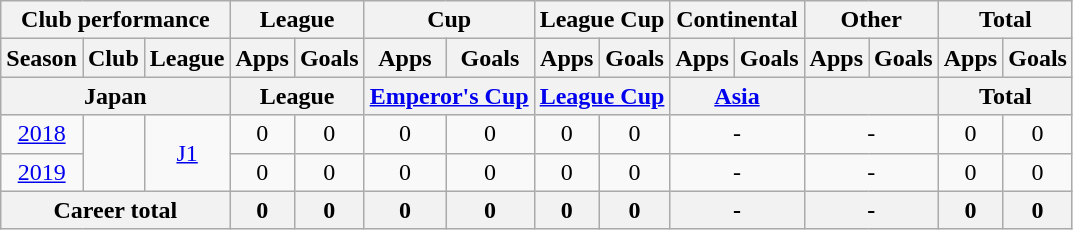<table class="wikitable" style="text-align:center">
<tr>
<th colspan=3>Club performance</th>
<th colspan=2>League</th>
<th colspan=2>Cup</th>
<th colspan=2>League Cup</th>
<th colspan=2>Continental</th>
<th colspan=2>Other</th>
<th colspan=2>Total</th>
</tr>
<tr>
<th>Season</th>
<th>Club</th>
<th>League</th>
<th>Apps</th>
<th>Goals</th>
<th>Apps</th>
<th>Goals</th>
<th>Apps</th>
<th>Goals</th>
<th>Apps</th>
<th>Goals</th>
<th>Apps</th>
<th>Goals</th>
<th>Apps</th>
<th>Goals</th>
</tr>
<tr>
<th colspan=3>Japan</th>
<th colspan=2>League</th>
<th colspan=2><a href='#'>Emperor's Cup</a></th>
<th colspan=2><a href='#'>League Cup</a></th>
<th colspan=2><a href='#'>Asia</a></th>
<th colspan=2></th>
<th colspan=2>Total</th>
</tr>
<tr>
<td><a href='#'>2018</a></td>
<td rowspan="2"></td>
<td rowspan="2"><a href='#'>J1</a></td>
<td>0</td>
<td>0</td>
<td>0</td>
<td>0</td>
<td>0</td>
<td>0</td>
<td colspan="2">-</td>
<td colspan="2">-</td>
<td>0</td>
<td>0</td>
</tr>
<tr>
<td><a href='#'>2019</a></td>
<td>0</td>
<td>0</td>
<td>0</td>
<td>0</td>
<td>0</td>
<td>0</td>
<td colspan="2">-</td>
<td colspan="2">-</td>
<td>0</td>
<td>0</td>
</tr>
<tr>
<th colspan=3>Career total</th>
<th>0</th>
<th>0</th>
<th>0</th>
<th>0</th>
<th>0</th>
<th>0</th>
<th colspan="2">-</th>
<th colspan="2">-</th>
<th>0</th>
<th>0</th>
</tr>
</table>
